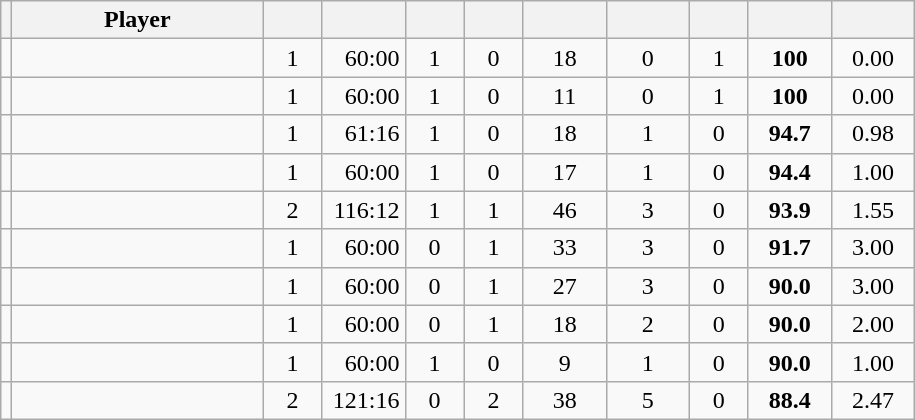<table class="wikitable sortable" style="text-align: center">
<tr>
<th></th>
<th style="width: 10em;">Player</th>
<th style="width: 2em;"></th>
<th style="width: 3em;"></th>
<th style="width: 2em;"></th>
<th style="width: 2em;"></th>
<th style="width: 3em;"></th>
<th style="width: 3em;"></th>
<th style="width: 2em;"></th>
<th style="width: 3em;"></th>
<th style="width: 3em;"></th>
</tr>
<tr>
<td></td>
<td align="left"></td>
<td>1</td>
<td align="right">60:00</td>
<td>1</td>
<td>0</td>
<td>18</td>
<td>0</td>
<td>1</td>
<td><strong>100</strong></td>
<td>0.00</td>
</tr>
<tr>
<td></td>
<td align="left"></td>
<td>1</td>
<td align="right">60:00</td>
<td>1</td>
<td>0</td>
<td>11</td>
<td>0</td>
<td>1</td>
<td><strong>100</strong></td>
<td>0.00</td>
</tr>
<tr>
<td></td>
<td align="left"></td>
<td>1</td>
<td align="right">61:16</td>
<td>1</td>
<td>0</td>
<td>18</td>
<td>1</td>
<td>0</td>
<td><strong>94.7</strong></td>
<td>0.98</td>
</tr>
<tr>
<td></td>
<td align="left"></td>
<td>1</td>
<td align="right">60:00</td>
<td>1</td>
<td>0</td>
<td>17</td>
<td>1</td>
<td>0</td>
<td><strong>94.4</strong></td>
<td>1.00</td>
</tr>
<tr>
<td></td>
<td align="left"></td>
<td>2</td>
<td align="right">116:12</td>
<td>1</td>
<td>1</td>
<td>46</td>
<td>3</td>
<td>0</td>
<td><strong>93.9</strong></td>
<td>1.55</td>
</tr>
<tr>
<td></td>
<td align="left"></td>
<td>1</td>
<td align="right">60:00</td>
<td>0</td>
<td>1</td>
<td>33</td>
<td>3</td>
<td>0</td>
<td><strong>91.7</strong></td>
<td>3.00</td>
</tr>
<tr>
<td></td>
<td align="left"></td>
<td>1</td>
<td align="right">60:00</td>
<td>0</td>
<td>1</td>
<td>27</td>
<td>3</td>
<td>0</td>
<td><strong>90.0</strong></td>
<td>3.00</td>
</tr>
<tr>
<td></td>
<td align="left"></td>
<td>1</td>
<td align="right">60:00</td>
<td>0</td>
<td>1</td>
<td>18</td>
<td>2</td>
<td>0</td>
<td><strong>90.0</strong></td>
<td>2.00</td>
</tr>
<tr>
<td></td>
<td align="left"></td>
<td>1</td>
<td align="right">60:00</td>
<td>1</td>
<td>0</td>
<td>9</td>
<td>1</td>
<td>0</td>
<td><strong>90.0</strong></td>
<td>1.00</td>
</tr>
<tr>
<td></td>
<td align="left"></td>
<td>2</td>
<td align="right">121:16</td>
<td>0</td>
<td>2</td>
<td>38</td>
<td>5</td>
<td>0</td>
<td><strong>88.4</strong></td>
<td>2.47</td>
</tr>
</table>
